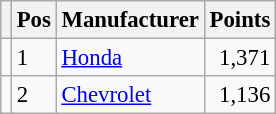<table class="wikitable" style="font-size: 95%;">
<tr>
<th></th>
<th>Pos</th>
<th>Manufacturer</th>
<th>Points</th>
</tr>
<tr>
<td align="left"></td>
<td>1</td>
<td> <a href='#'>Honda</a></td>
<td align="right">1,371</td>
</tr>
<tr>
<td align="left"></td>
<td>2</td>
<td> <a href='#'>Chevrolet</a></td>
<td align="right">1,136</td>
</tr>
</table>
